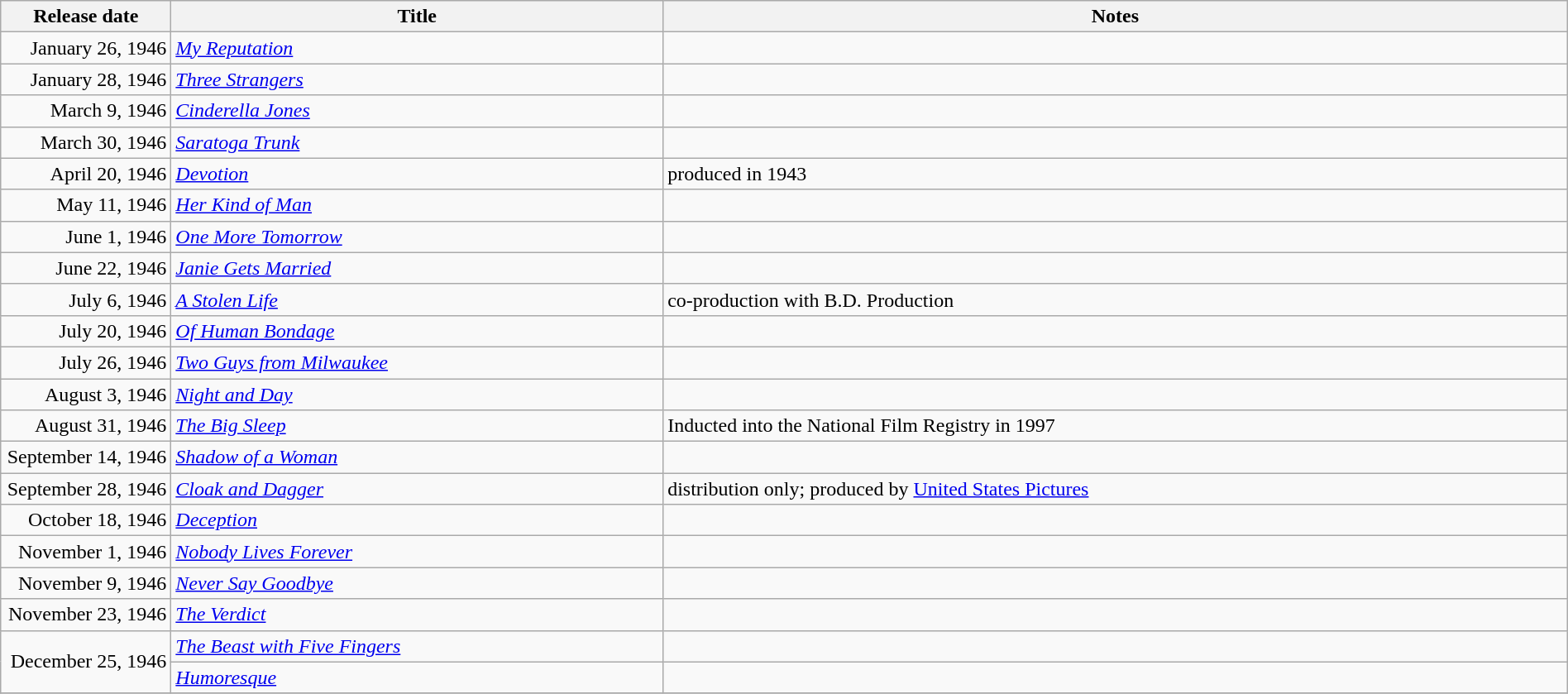<table class="wikitable sortable" style="width:100%;">
<tr>
<th scope="col" style="width:130px;">Release date</th>
<th>Title</th>
<th>Notes</th>
</tr>
<tr>
<td style="text-align:right;">January 26, 1946</td>
<td><em><a href='#'>My Reputation</a></em></td>
<td></td>
</tr>
<tr>
<td style="text-align:right;">January 28, 1946</td>
<td><em><a href='#'>Three Strangers</a></em></td>
<td></td>
</tr>
<tr>
<td style="text-align:right;">March 9, 1946</td>
<td><em><a href='#'>Cinderella Jones</a></em></td>
<td></td>
</tr>
<tr>
<td style="text-align:right;">March 30, 1946</td>
<td><em><a href='#'>Saratoga Trunk</a></em></td>
<td></td>
</tr>
<tr>
<td style="text-align:right;">April 20, 1946</td>
<td><em><a href='#'>Devotion</a></em></td>
<td>produced in 1943</td>
</tr>
<tr>
<td style="text-align:right;">May 11, 1946</td>
<td><em><a href='#'>Her Kind of Man</a></em></td>
<td></td>
</tr>
<tr>
<td style="text-align:right;">June 1, 1946</td>
<td><em><a href='#'>One More Tomorrow</a></em></td>
<td></td>
</tr>
<tr>
<td style="text-align:right;">June 22, 1946</td>
<td><em><a href='#'>Janie Gets Married</a></em></td>
<td></td>
</tr>
<tr>
<td style="text-align:right;">July 6, 1946</td>
<td><em><a href='#'>A Stolen Life</a></em></td>
<td>co-production with B.D. Production</td>
</tr>
<tr>
<td style="text-align:right;">July 20, 1946</td>
<td><em><a href='#'>Of Human Bondage</a></em></td>
<td></td>
</tr>
<tr>
<td style="text-align:right;">July 26, 1946</td>
<td><em><a href='#'>Two Guys from Milwaukee</a></em></td>
<td></td>
</tr>
<tr>
<td style="text-align:right;">August 3, 1946</td>
<td><em><a href='#'>Night and Day</a></em></td>
<td></td>
</tr>
<tr>
<td style="text-align:right;">August 31, 1946</td>
<td><em><a href='#'>The Big Sleep</a></em></td>
<td>Inducted into the National Film Registry in 1997</td>
</tr>
<tr>
<td style="text-align:right;">September 14, 1946</td>
<td><em><a href='#'>Shadow of a Woman</a></em></td>
<td></td>
</tr>
<tr>
<td style="text-align:right;">September 28, 1946</td>
<td><em><a href='#'>Cloak and Dagger</a></em></td>
<td>distribution only; produced by <a href='#'>United States Pictures</a></td>
</tr>
<tr>
<td style="text-align:right;">October 18, 1946</td>
<td><em><a href='#'>Deception</a></em></td>
<td></td>
</tr>
<tr>
<td style="text-align:right;">November 1, 1946</td>
<td><em><a href='#'>Nobody Lives Forever</a></em></td>
<td></td>
</tr>
<tr>
<td style="text-align:right;">November 9, 1946</td>
<td><em><a href='#'>Never Say Goodbye</a></em></td>
<td></td>
</tr>
<tr>
<td style="text-align:right;">November 23, 1946</td>
<td><em><a href='#'>The Verdict</a></em></td>
<td></td>
</tr>
<tr>
<td style="text-align:right;" rowspan="2">December 25, 1946</td>
<td><em><a href='#'>The Beast with Five Fingers</a></em></td>
<td></td>
</tr>
<tr>
<td><em><a href='#'>Humoresque</a></em></td>
<td></td>
</tr>
<tr>
</tr>
</table>
